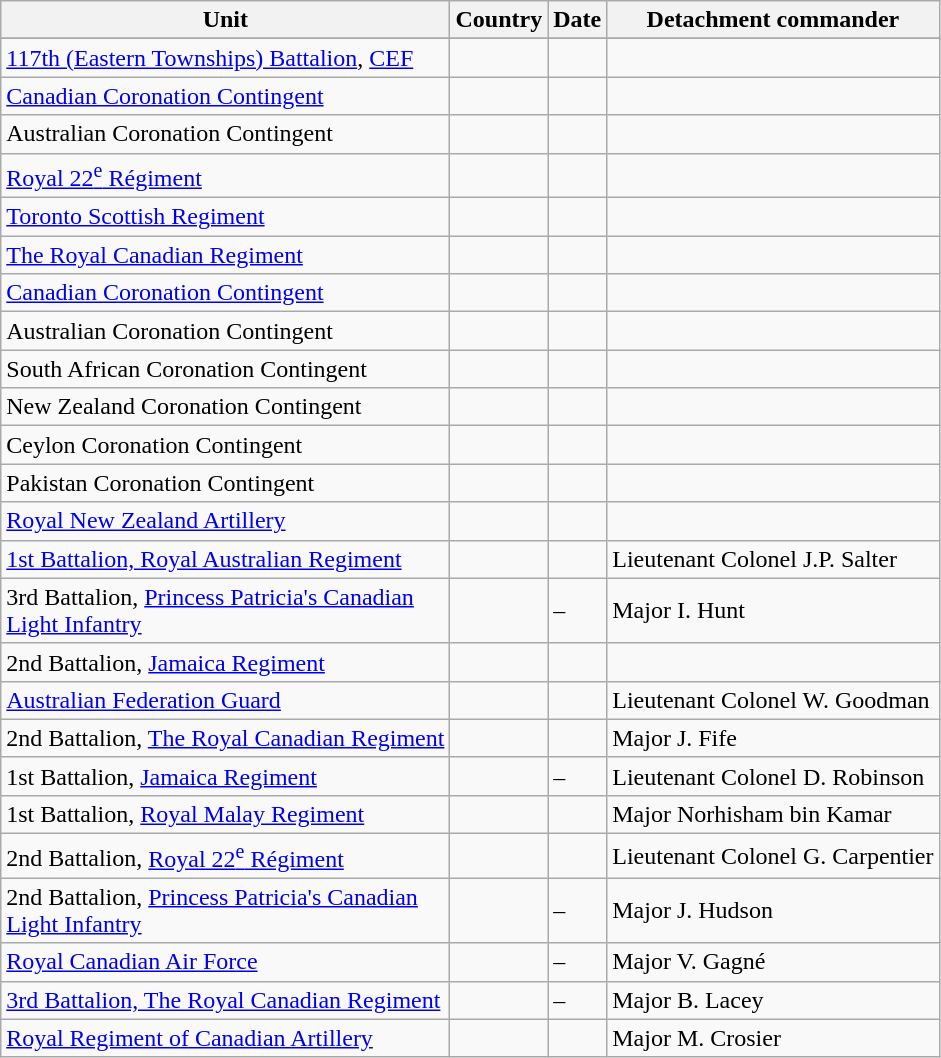<table class="wikitable sortable">
<tr>
<th>Unit</th>
<th>Country</th>
<th>Date</th>
<th class="unsortable">Detachment commander</th>
</tr>
<tr>
</tr>
<tr>
<td><a href='#'>117th (Eastern Townships) Battalion</a>, <a href='#'>CEF</a></td>
<td></td>
<td></td>
<td></td>
</tr>
<tr>
<td><a href='#'>Canadian Coronation Contingent</a></td>
<td></td>
<td></td>
<td></td>
</tr>
<tr>
<td>Australian Coronation Contingent</td>
<td></td>
<td></td>
<td></td>
</tr>
<tr>
<td><a href='#'>Royal 22<sup>e</sup> Régiment</a></td>
<td></td>
<td></td>
<td></td>
</tr>
<tr>
<td><a href='#'>Toronto Scottish Regiment</a></td>
<td></td>
<td></td>
<td></td>
</tr>
<tr>
<td><a href='#'>The Royal Canadian Regiment</a></td>
<td></td>
<td></td>
<td></td>
</tr>
<tr>
<td><a href='#'>Canadian Coronation Contingent</a></td>
<td></td>
<td></td>
<td></td>
</tr>
<tr>
<td>Australian Coronation Contingent</td>
<td></td>
<td></td>
<td></td>
</tr>
<tr>
<td>South African Coronation Contingent</td>
<td></td>
<td></td>
<td></td>
</tr>
<tr>
<td>New Zealand Coronation Contingent</td>
<td></td>
<td></td>
<td></td>
</tr>
<tr>
<td>Ceylon Coronation Contingent</td>
<td></td>
<td></td>
<td></td>
</tr>
<tr>
<td>Pakistan Coronation Contingent</td>
<td></td>
<td></td>
<td></td>
</tr>
<tr>
<td><a href='#'>Royal New Zealand Artillery</a></td>
<td></td>
<td></td>
</tr>
<tr>
<td><a href='#'>1st Battalion, Royal Australian Regiment</a></td>
<td></td>
<td></td>
<td>Lieutenant Colonel J.P. Salter</td>
</tr>
<tr>
<td>3rd Battalion, <a href='#'>Princess Patricia's Canadian<br>Light Infantry</a><br></td>
<td></td>
<td>–</td>
<td>Major I. Hunt</td>
</tr>
<tr>
<td>2nd Battalion, <a href='#'>Jamaica Regiment</a></td>
<td></td>
<td></td>
</tr>
<tr>
<td><a href='#'>Australian Federation Guard</a><br></td>
<td></td>
<td></td>
<td>Lieutenant Colonel W. Goodman</td>
</tr>
<tr>
<td>2nd Battalion, <a href='#'>The Royal Canadian Regiment</a><br></td>
<td></td>
<td></td>
<td>Major J. Fife</td>
</tr>
<tr>
<td>1st Battalion, <a href='#'>Jamaica Regiment</a><br></td>
<td></td>
<td>–</td>
<td>Lieutenant Colonel D. Robinson</td>
</tr>
<tr>
<td>1st Battalion, <a href='#'>Royal Malay Regiment</a><br></td>
<td></td>
<td></td>
<td>Major Norhisham bin Kamar</td>
</tr>
<tr>
<td>2nd Battalion, <a href='#'>Royal 22<sup>e</sup> Régiment</a></td>
<td></td>
<td></td>
<td>Lieutenant Colonel G. Carpentier</td>
</tr>
<tr>
<td>2nd Battalion, <a href='#'>Princess Patricia's Canadian<br>Light Infantry</a><br></td>
<td></td>
<td>–</td>
<td>Major J. Hudson</td>
</tr>
<tr>
<td><a href='#'>Royal Canadian Air Force</a><br></td>
<td></td>
<td>–</td>
<td>Major V. Gagné</td>
</tr>
<tr>
<td><a href='#'>3rd Battalion, The Royal Canadian Regiment</a><br></td>
<td></td>
<td>–</td>
<td>Major B. Lacey</td>
</tr>
<tr>
<td><a href='#'>Royal Regiment of Canadian Artillery</a><br></td>
<td></td>
<td></td>
<td>Major M. Crosier</td>
</tr>
</table>
